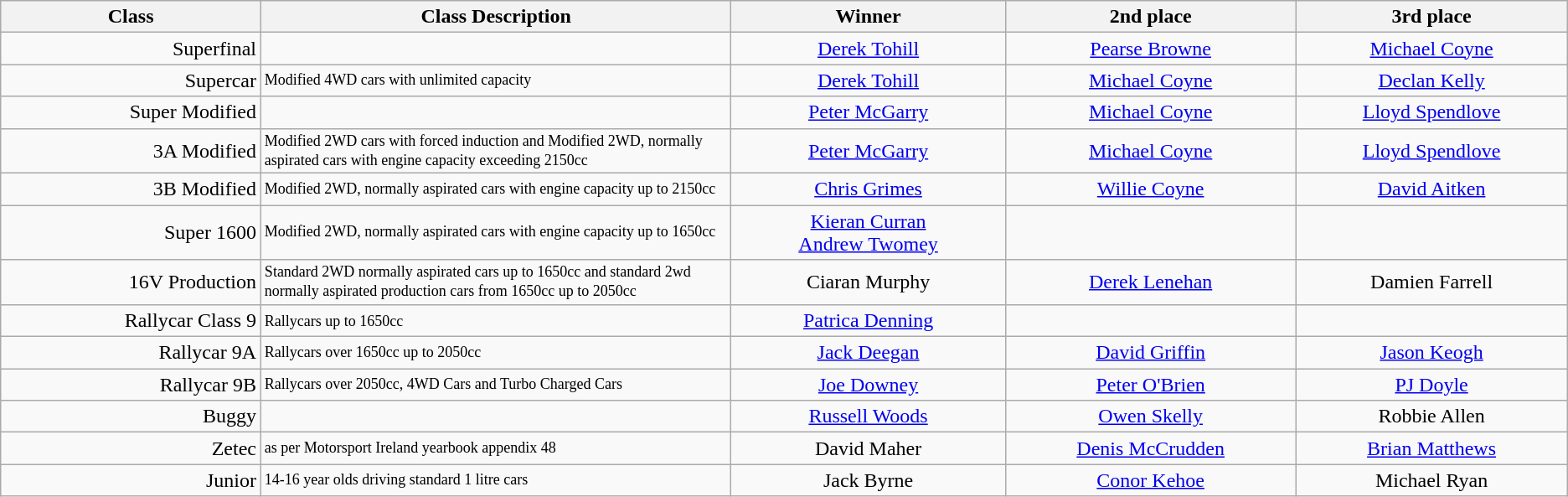<table class="wikitable" style="text–align:centre">
<tr>
<th>Class</th>
<th style="width:30%;">Class Description</th>
<th>Winner</th>
<th>2nd place</th>
<th>3rd place</th>
</tr>
<tr>
<td align="right">Superfinal</td>
<td style="font-size:75%;"></td>
<td align="center"><a href='#'>Derek Tohill</a></td>
<td align="center"><a href='#'>Pearse Browne</a></td>
<td align="center"><a href='#'>Michael Coyne</a></td>
</tr>
<tr>
<td align="right">Supercar</td>
<td style="font-size:75%;">Modified 4WD cars with unlimited capacity</td>
<td align="center"><a href='#'>Derek Tohill</a></td>
<td align="center"><a href='#'>Michael Coyne</a></td>
<td align="center"><a href='#'>Declan Kelly</a></td>
</tr>
<tr>
<td align="right">Super Modified</td>
<td style="font-size:75%;"></td>
<td align="center"><a href='#'>Peter McGarry</a></td>
<td align="center"><a href='#'>Michael Coyne</a></td>
<td align="center"><a href='#'>Lloyd Spendlove</a></td>
</tr>
<tr>
<td align="right">3A Modified</td>
<td style="font-size:75%;">Modified 2WD cars with forced induction and Modified 2WD, normally aspirated cars with engine capacity exceeding 2150cc</td>
<td align="center"><a href='#'>Peter McGarry</a></td>
<td align="center"><a href='#'>Michael Coyne</a></td>
<td align="center"><a href='#'>Lloyd Spendlove</a></td>
</tr>
<tr>
<td align="right">3B Modified</td>
<td style="font-size:75%;">Modified 2WD, normally aspirated cars with engine capacity up to 2150cc</td>
<td align="center"><a href='#'>Chris Grimes</a></td>
<td align="center"><a href='#'>Willie Coyne</a></td>
<td align="center"><a href='#'>David Aitken</a></td>
</tr>
<tr>
<td align="right">Super 1600</td>
<td style="font-size:75%;">Modified 2WD, normally aspirated cars with engine capacity up to 1650cc</td>
<td align="center"><a href='#'>Kieran Curran</a> <br> <a href='#'>Andrew Twomey</a></td>
<td></td>
<td></td>
</tr>
<tr>
<td align="right">16V Production</td>
<td style="font-size:75%;">Standard 2WD normally aspirated cars up to 1650cc and standard 2wd normally aspirated production cars from 1650cc up to 2050cc</td>
<td align="center">Ciaran Murphy</td>
<td align="center"><a href='#'>Derek Lenehan</a></td>
<td align="center">Damien Farrell</td>
</tr>
<tr>
<td align="right">Rallycar Class 9</td>
<td style="font-size:75%;">Rallycars up to 1650cc</td>
<td align="center"><a href='#'>Patrica Denning</a></td>
<td></td>
<td></td>
</tr>
<tr>
<td align="right">Rallycar 9A</td>
<td style="font-size:75%;">Rallycars over 1650cc up to 2050cc</td>
<td align="center"><a href='#'>Jack Deegan</a></td>
<td align="center"><a href='#'>David Griffin</a></td>
<td align="center"><a href='#'>Jason Keogh</a></td>
</tr>
<tr>
<td align="right">Rallycar 9B</td>
<td style="font-size:75%;">Rallycars over 2050cc, 4WD Cars and Turbo Charged Cars</td>
<td align="center"><a href='#'>Joe Downey</a></td>
<td align="center"><a href='#'>Peter O'Brien</a></td>
<td align="center"><a href='#'>PJ Doyle</a></td>
</tr>
<tr>
<td align="right">Buggy</td>
<td style="font-size:75%;"></td>
<td align="center"><a href='#'>Russell Woods</a></td>
<td align="center"><a href='#'>Owen Skelly</a></td>
<td align="center">Robbie Allen</td>
</tr>
<tr>
<td align="right">Zetec</td>
<td style="font-size:75%;">as per Motorsport Ireland yearbook appendix 48</td>
<td align="center">David Maher</td>
<td align="center"><a href='#'>Denis McCrudden</a></td>
<td align="center"><a href='#'>Brian Matthews</a></td>
</tr>
<tr>
<td align="right">Junior</td>
<td style="font-size:75%;">14-16 year olds driving standard 1 litre cars</td>
<td align="center">Jack Byrne</td>
<td align="center"><a href='#'>Conor Kehoe</a></td>
<td align="center">Michael Ryan</td>
</tr>
</table>
